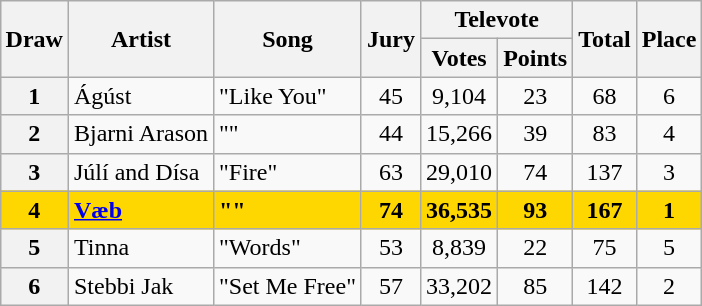<table class="sortable wikitable plainrowheaders" style="margin: 1em auto 1em auto; text-align:center">
<tr>
<th rowspan="2" scope="col">Draw</th>
<th rowspan="2" scope="col">Artist</th>
<th rowspan="2" scope="col">Song</th>
<th rowspan="2">Jury</th>
<th colspan="2">Televote</th>
<th rowspan="2">Total</th>
<th rowspan="2">Place</th>
</tr>
<tr>
<th>Votes</th>
<th>Points</th>
</tr>
<tr>
<th scope="row" style="text-align:center">1</th>
<td align="left">Ágúst</td>
<td align="left">"Like You"</td>
<td>45</td>
<td>9,104</td>
<td>23</td>
<td>68</td>
<td>6</td>
</tr>
<tr>
<th scope="row" style="text-align:center">2</th>
<td align="left">Bjarni Arason</td>
<td align="left">""</td>
<td>44</td>
<td>15,266</td>
<td>39</td>
<td>83</td>
<td>4</td>
</tr>
<tr>
<th scope="row" style="text-align:center">3</th>
<td align="left">Júlí and Dísa</td>
<td align="left">"Fire"</td>
<td>63</td>
<td>29,010</td>
<td>74</td>
<td>137</td>
<td>3</td>
</tr>
<tr style="font-weight:bold; background-color:gold;">
<th scope="row" style="text-align:center; font-weight:bold; background-color:gold;">4</th>
<td align="left"><a href='#'>Væb</a></td>
<td align="left">""</td>
<td>74</td>
<td>36,535</td>
<td>93</td>
<td>167</td>
<td>1</td>
</tr>
<tr>
<th scope="row" style="text-align:center">5</th>
<td align="left">Tinna</td>
<td align="left">"Words"</td>
<td>53</td>
<td>8,839</td>
<td>22</td>
<td>75</td>
<td>5</td>
</tr>
<tr>
<th scope="row" style="text-align:center">6</th>
<td align="left">Stebbi Jak</td>
<td align="left">"Set Me Free"</td>
<td>57</td>
<td>33,202</td>
<td>85</td>
<td>142</td>
<td>2</td>
</tr>
</table>
